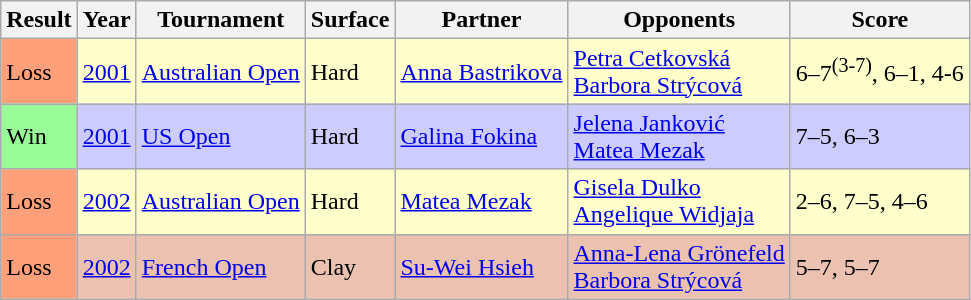<table class="sortable wikitable">
<tr>
<th>Result</th>
<th>Year</th>
<th>Tournament</th>
<th>Surface</th>
<th>Partner</th>
<th>Opponents</th>
<th>Score</th>
</tr>
<tr style="background:#ffc;">
<td style="background:#ffa07a;">Loss</td>
<td><a href='#'>2001</a></td>
<td><a href='#'>Australian Open</a></td>
<td>Hard</td>
<td> <a href='#'>Anna Bastrikova</a></td>
<td> <a href='#'>Petra Cetkovská</a> <br>  <a href='#'>Barbora Strýcová</a></td>
<td>6–7<sup>(3-7)</sup>, 6–1, 4-6</td>
</tr>
<tr style="background:#ccf;">
<td style="background:#98fb98;">Win</td>
<td><a href='#'>2001</a></td>
<td><a href='#'>US Open</a></td>
<td>Hard</td>
<td> <a href='#'>Galina Fokina</a></td>
<td> <a href='#'>Jelena Janković</a> <br>  <a href='#'>Matea Mezak</a></td>
<td>7–5, 6–3</td>
</tr>
<tr style="background:#ffc;">
<td style="background:#ffa07a;">Loss</td>
<td><a href='#'>2002</a></td>
<td><a href='#'>Australian Open</a></td>
<td>Hard</td>
<td> <a href='#'>Matea Mezak</a></td>
<td> <a href='#'>Gisela Dulko</a> <br>  <a href='#'>Angelique Widjaja</a></td>
<td>2–6, 7–5, 4–6</td>
</tr>
<tr style="background:#ebc2af;">
<td style="background:#ffa07a;">Loss</td>
<td><a href='#'>2002</a></td>
<td><a href='#'>French Open</a></td>
<td>Clay</td>
<td> <a href='#'>Su-Wei Hsieh</a></td>
<td> <a href='#'>Anna-Lena Grönefeld</a> <br>  <a href='#'>Barbora Strýcová</a></td>
<td>5–7, 5–7</td>
</tr>
</table>
